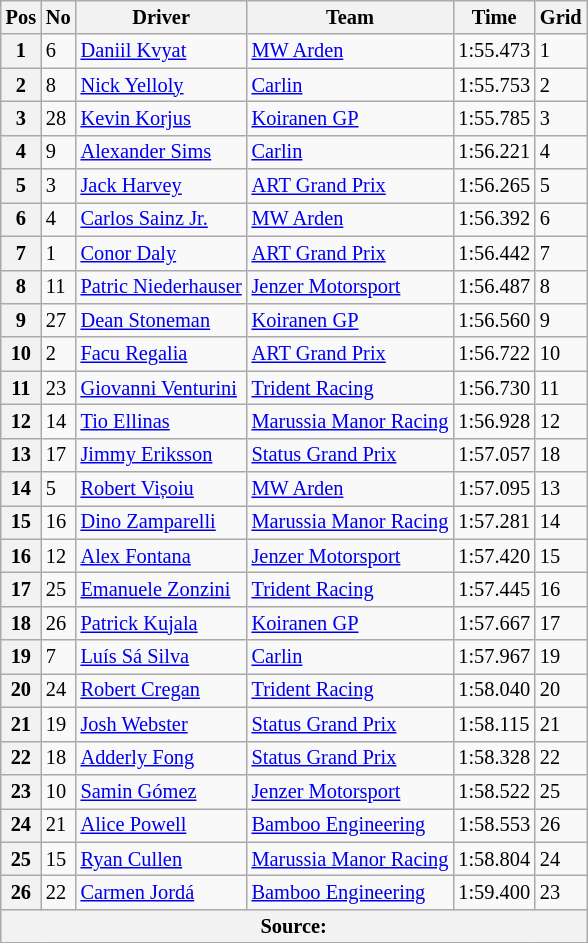<table class="wikitable" style="font-size: 85%">
<tr>
<th>Pos</th>
<th>No</th>
<th>Driver</th>
<th>Team</th>
<th>Time</th>
<th>Grid</th>
</tr>
<tr>
<th>1</th>
<td>6</td>
<td> <a href='#'>Daniil Kvyat</a></td>
<td><a href='#'>MW Arden</a></td>
<td>1:55.473</td>
<td>1</td>
</tr>
<tr>
<th>2</th>
<td>8</td>
<td> <a href='#'>Nick Yelloly</a></td>
<td><a href='#'>Carlin</a></td>
<td>1:55.753</td>
<td>2</td>
</tr>
<tr>
<th>3</th>
<td>28</td>
<td> <a href='#'>Kevin Korjus</a></td>
<td><a href='#'>Koiranen GP</a></td>
<td>1:55.785</td>
<td>3</td>
</tr>
<tr>
<th>4</th>
<td>9</td>
<td> <a href='#'>Alexander Sims</a></td>
<td><a href='#'>Carlin</a></td>
<td>1:56.221</td>
<td>4</td>
</tr>
<tr>
<th>5</th>
<td>3</td>
<td> <a href='#'>Jack Harvey</a></td>
<td><a href='#'>ART Grand Prix</a></td>
<td>1:56.265</td>
<td>5</td>
</tr>
<tr>
<th>6</th>
<td>4</td>
<td> <a href='#'>Carlos Sainz Jr.</a></td>
<td><a href='#'>MW Arden</a></td>
<td>1:56.392</td>
<td>6</td>
</tr>
<tr>
<th>7</th>
<td>1</td>
<td> <a href='#'>Conor Daly</a></td>
<td><a href='#'>ART Grand Prix</a></td>
<td>1:56.442</td>
<td>7</td>
</tr>
<tr>
<th>8</th>
<td>11</td>
<td> <a href='#'>Patric Niederhauser</a></td>
<td><a href='#'>Jenzer Motorsport</a></td>
<td>1:56.487</td>
<td>8</td>
</tr>
<tr>
<th>9</th>
<td>27</td>
<td> <a href='#'>Dean Stoneman</a></td>
<td><a href='#'>Koiranen GP</a></td>
<td>1:56.560</td>
<td>9</td>
</tr>
<tr>
<th>10</th>
<td>2</td>
<td> <a href='#'>Facu Regalia</a></td>
<td><a href='#'>ART Grand Prix</a></td>
<td>1:56.722</td>
<td>10</td>
</tr>
<tr>
<th>11</th>
<td>23</td>
<td> <a href='#'>Giovanni Venturini</a></td>
<td><a href='#'>Trident Racing</a></td>
<td>1:56.730</td>
<td>11</td>
</tr>
<tr>
<th>12</th>
<td>14</td>
<td> <a href='#'>Tio Ellinas</a></td>
<td><a href='#'>Marussia Manor Racing</a></td>
<td>1:56.928</td>
<td>12</td>
</tr>
<tr>
<th>13</th>
<td>17</td>
<td> <a href='#'>Jimmy Eriksson</a></td>
<td><a href='#'>Status Grand Prix</a></td>
<td>1:57.057</td>
<td>18</td>
</tr>
<tr>
<th>14</th>
<td>5</td>
<td> <a href='#'>Robert Vișoiu</a></td>
<td><a href='#'>MW Arden</a></td>
<td>1:57.095</td>
<td>13</td>
</tr>
<tr>
<th>15</th>
<td>16</td>
<td> <a href='#'>Dino Zamparelli</a></td>
<td><a href='#'>Marussia Manor Racing</a></td>
<td>1:57.281</td>
<td>14</td>
</tr>
<tr>
<th>16</th>
<td>12</td>
<td> <a href='#'>Alex Fontana</a></td>
<td><a href='#'>Jenzer Motorsport</a></td>
<td>1:57.420</td>
<td>15</td>
</tr>
<tr>
<th>17</th>
<td>25</td>
<td> <a href='#'>Emanuele Zonzini</a></td>
<td><a href='#'>Trident Racing</a></td>
<td>1:57.445</td>
<td>16</td>
</tr>
<tr>
<th>18</th>
<td>26</td>
<td> <a href='#'>Patrick Kujala</a></td>
<td><a href='#'>Koiranen GP</a></td>
<td>1:57.667</td>
<td>17</td>
</tr>
<tr>
<th>19</th>
<td>7</td>
<td> <a href='#'>Luís Sá Silva</a></td>
<td><a href='#'>Carlin</a></td>
<td>1:57.967</td>
<td>19</td>
</tr>
<tr>
<th>20</th>
<td>24</td>
<td> <a href='#'>Robert Cregan</a></td>
<td><a href='#'>Trident Racing</a></td>
<td>1:58.040</td>
<td>20</td>
</tr>
<tr>
<th>21</th>
<td>19</td>
<td> <a href='#'>Josh Webster</a></td>
<td><a href='#'>Status Grand Prix</a></td>
<td>1:58.115</td>
<td>21</td>
</tr>
<tr>
<th>22</th>
<td>18</td>
<td> <a href='#'>Adderly Fong</a></td>
<td><a href='#'>Status Grand Prix</a></td>
<td>1:58.328</td>
<td>22</td>
</tr>
<tr>
<th>23</th>
<td>10</td>
<td> <a href='#'>Samin Gómez</a></td>
<td><a href='#'>Jenzer Motorsport</a></td>
<td>1:58.522</td>
<td>25</td>
</tr>
<tr>
<th>24</th>
<td>21</td>
<td> <a href='#'>Alice Powell</a></td>
<td><a href='#'>Bamboo Engineering</a></td>
<td>1:58.553</td>
<td>26</td>
</tr>
<tr>
<th>25</th>
<td>15</td>
<td> <a href='#'>Ryan Cullen</a></td>
<td><a href='#'>Marussia Manor Racing</a></td>
<td>1:58.804</td>
<td>24</td>
</tr>
<tr>
<th>26</th>
<td>22</td>
<td> <a href='#'>Carmen Jordá</a></td>
<td><a href='#'>Bamboo Engineering</a></td>
<td>1:59.400</td>
<td>23</td>
</tr>
<tr>
<th colspan="6">Source:</th>
</tr>
</table>
